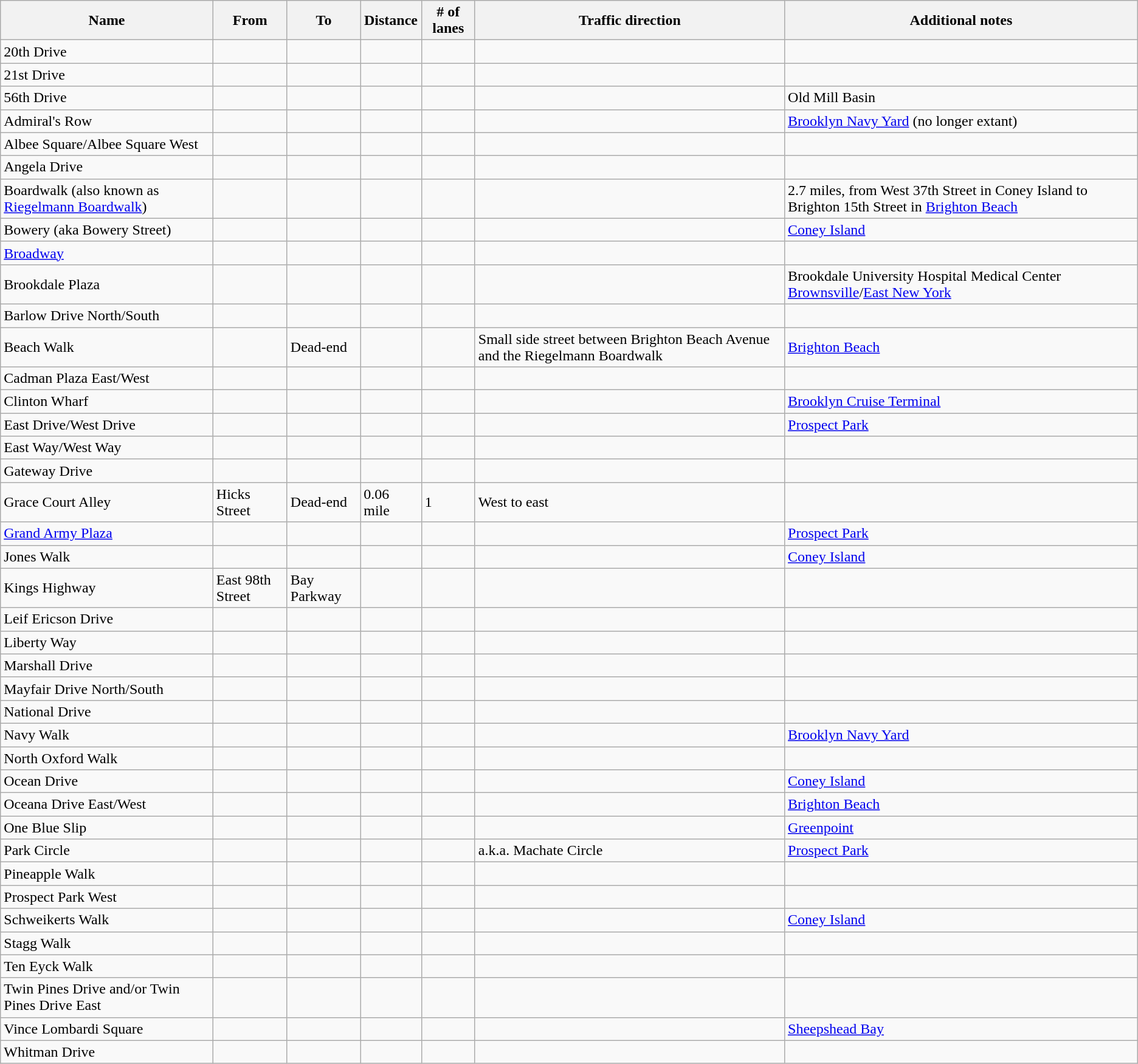<table class=wikitable>
<tr>
<th>Name</th>
<th>From</th>
<th>To</th>
<th>Distance</th>
<th># of lanes</th>
<th>Traffic direction</th>
<th>Additional notes</th>
</tr>
<tr>
<td>20th Drive</td>
<td></td>
<td></td>
<td></td>
<td></td>
<td></td>
<td></td>
</tr>
<tr>
<td>21st Drive</td>
<td></td>
<td></td>
<td></td>
<td></td>
<td></td>
<td></td>
</tr>
<tr>
<td>56th Drive</td>
<td></td>
<td></td>
<td></td>
<td></td>
<td></td>
<td>Old Mill Basin</td>
</tr>
<tr>
<td>Admiral's Row</td>
<td></td>
<td></td>
<td></td>
<td></td>
<td></td>
<td><a href='#'>Brooklyn Navy Yard</a> (no longer extant)</td>
</tr>
<tr>
<td>Albee Square/Albee Square West</td>
<td></td>
<td></td>
<td></td>
<td></td>
<td></td>
<td></td>
</tr>
<tr>
<td>Angela Drive</td>
<td></td>
<td></td>
<td></td>
<td></td>
<td></td>
<td></td>
</tr>
<tr>
<td>Boardwalk (also known as <a href='#'>Riegelmann Boardwalk</a>)</td>
<td></td>
<td></td>
<td></td>
<td></td>
<td></td>
<td>2.7 miles, from West 37th Street in Coney Island to Brighton 15th Street in <a href='#'>Brighton Beach</a></td>
</tr>
<tr>
<td>Bowery (aka Bowery Street)</td>
<td></td>
<td></td>
<td></td>
<td></td>
<td></td>
<td><a href='#'>Coney Island</a></td>
</tr>
<tr>
<td><a href='#'>Broadway</a></td>
<td></td>
<td></td>
<td></td>
<td></td>
<td></td>
<td></td>
</tr>
<tr>
<td>Brookdale Plaza</td>
<td></td>
<td></td>
<td></td>
<td></td>
<td></td>
<td>Brookdale University Hospital Medical Center<br><a href='#'>Brownsville</a>/<a href='#'>East New York</a></td>
</tr>
<tr>
<td>Barlow Drive North/South</td>
<td></td>
<td></td>
<td></td>
<td></td>
<td></td>
<td></td>
</tr>
<tr>
<td>Beach Walk</td>
<td></td>
<td>Dead-end</td>
<td></td>
<td></td>
<td>Small side street between Brighton Beach Avenue and the Riegelmann Boardwalk</td>
<td><a href='#'>Brighton Beach</a></td>
</tr>
<tr>
<td>Cadman Plaza East/West</td>
<td></td>
<td></td>
<td></td>
<td></td>
<td></td>
<td></td>
</tr>
<tr>
<td>Clinton Wharf</td>
<td></td>
<td></td>
<td></td>
<td></td>
<td></td>
<td><a href='#'>Brooklyn Cruise Terminal</a></td>
</tr>
<tr>
<td>East Drive/West Drive</td>
<td></td>
<td></td>
<td></td>
<td></td>
<td></td>
<td><a href='#'>Prospect Park</a></td>
</tr>
<tr>
<td>East Way/West Way</td>
<td></td>
<td></td>
<td></td>
<td></td>
<td></td>
<td></td>
</tr>
<tr>
<td>Gateway Drive</td>
<td></td>
<td></td>
<td></td>
<td></td>
<td></td>
<td></td>
</tr>
<tr>
<td>Grace Court Alley</td>
<td>Hicks Street</td>
<td>Dead-end</td>
<td>0.06 mile</td>
<td>1</td>
<td>West to east</td>
<td></td>
</tr>
<tr>
<td><a href='#'>Grand Army Plaza</a></td>
<td></td>
<td></td>
<td></td>
<td></td>
<td></td>
<td><a href='#'>Prospect Park</a></td>
</tr>
<tr>
<td>Jones Walk</td>
<td></td>
<td></td>
<td></td>
<td></td>
<td></td>
<td><a href='#'>Coney Island</a></td>
</tr>
<tr>
<td>Kings Highway</td>
<td>East 98th Street</td>
<td>Bay Parkway</td>
<td></td>
<td></td>
<td></td>
<td></td>
</tr>
<tr>
<td>Leif Ericson Drive</td>
<td></td>
<td></td>
<td></td>
<td></td>
<td></td>
<td></td>
</tr>
<tr>
<td>Liberty Way</td>
<td></td>
<td></td>
<td></td>
<td></td>
<td></td>
<td></td>
</tr>
<tr>
<td>Marshall Drive</td>
<td></td>
<td></td>
<td></td>
<td></td>
<td></td>
<td></td>
</tr>
<tr>
<td>Mayfair Drive North/South</td>
<td></td>
<td></td>
<td></td>
<td></td>
<td></td>
<td></td>
</tr>
<tr>
<td>National Drive</td>
<td></td>
<td></td>
<td></td>
<td></td>
<td></td>
<td></td>
</tr>
<tr>
<td>Navy Walk</td>
<td></td>
<td></td>
<td></td>
<td></td>
<td></td>
<td><a href='#'>Brooklyn Navy Yard</a></td>
</tr>
<tr>
<td>North Oxford Walk</td>
<td></td>
<td></td>
<td></td>
<td></td>
<td></td>
<td></td>
</tr>
<tr>
<td>Ocean Drive</td>
<td></td>
<td></td>
<td></td>
<td></td>
<td></td>
<td><a href='#'>Coney Island</a></td>
</tr>
<tr>
<td>Oceana Drive East/West</td>
<td></td>
<td></td>
<td></td>
<td></td>
<td></td>
<td><a href='#'>Brighton Beach</a></td>
</tr>
<tr>
<td>One Blue Slip</td>
<td></td>
<td></td>
<td></td>
<td></td>
<td></td>
<td><a href='#'>Greenpoint</a></td>
</tr>
<tr>
<td>Park Circle</td>
<td></td>
<td></td>
<td></td>
<td></td>
<td>a.k.a. Machate Circle</td>
<td><a href='#'>Prospect Park</a></td>
</tr>
<tr>
<td>Pineapple Walk</td>
<td></td>
<td></td>
<td></td>
<td></td>
<td></td>
<td></td>
</tr>
<tr>
<td>Prospect Park West</td>
<td></td>
<td></td>
<td></td>
<td></td>
<td></td>
<td></td>
</tr>
<tr>
<td>Schweikerts Walk</td>
<td></td>
<td></td>
<td></td>
<td></td>
<td></td>
<td><a href='#'>Coney Island</a></td>
</tr>
<tr>
<td>Stagg Walk</td>
<td></td>
<td></td>
<td></td>
<td></td>
<td></td>
<td></td>
</tr>
<tr>
<td>Ten Eyck Walk</td>
<td></td>
<td></td>
<td></td>
<td></td>
<td></td>
<td></td>
</tr>
<tr>
<td>Twin Pines Drive and/or Twin Pines Drive East</td>
<td></td>
<td></td>
<td></td>
<td></td>
<td></td>
<td></td>
</tr>
<tr>
<td>Vince Lombardi Square</td>
<td></td>
<td></td>
<td></td>
<td></td>
<td></td>
<td><a href='#'>Sheepshead Bay</a></td>
</tr>
<tr>
<td>Whitman Drive</td>
<td></td>
<td></td>
<td></td>
<td></td>
<td></td>
<td></td>
</tr>
</table>
